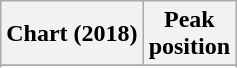<table class="wikitable sortable plainrowheaders" style="text-align:center">
<tr>
<th scope="col">Chart (2018)</th>
<th scope="col">Peak<br> position</th>
</tr>
<tr>
</tr>
<tr>
</tr>
<tr>
</tr>
<tr>
</tr>
<tr>
</tr>
<tr>
</tr>
<tr>
</tr>
<tr>
</tr>
<tr>
</tr>
<tr>
</tr>
<tr>
</tr>
<tr>
</tr>
<tr>
</tr>
<tr>
</tr>
<tr>
</tr>
<tr>
</tr>
<tr>
</tr>
<tr>
</tr>
<tr>
</tr>
<tr>
</tr>
<tr>
</tr>
<tr>
</tr>
<tr>
</tr>
<tr>
</tr>
</table>
